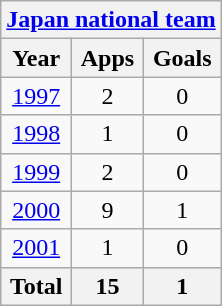<table class="wikitable" style="text-align:center">
<tr>
<th colspan=3><a href='#'>Japan national team</a></th>
</tr>
<tr>
<th>Year</th>
<th>Apps</th>
<th>Goals</th>
</tr>
<tr>
<td><a href='#'>1997</a></td>
<td>2</td>
<td>0</td>
</tr>
<tr>
<td><a href='#'>1998</a></td>
<td>1</td>
<td>0</td>
</tr>
<tr>
<td><a href='#'>1999</a></td>
<td>2</td>
<td>0</td>
</tr>
<tr>
<td><a href='#'>2000</a></td>
<td>9</td>
<td>1</td>
</tr>
<tr>
<td><a href='#'>2001</a></td>
<td>1</td>
<td>0</td>
</tr>
<tr>
<th>Total</th>
<th>15</th>
<th>1</th>
</tr>
</table>
